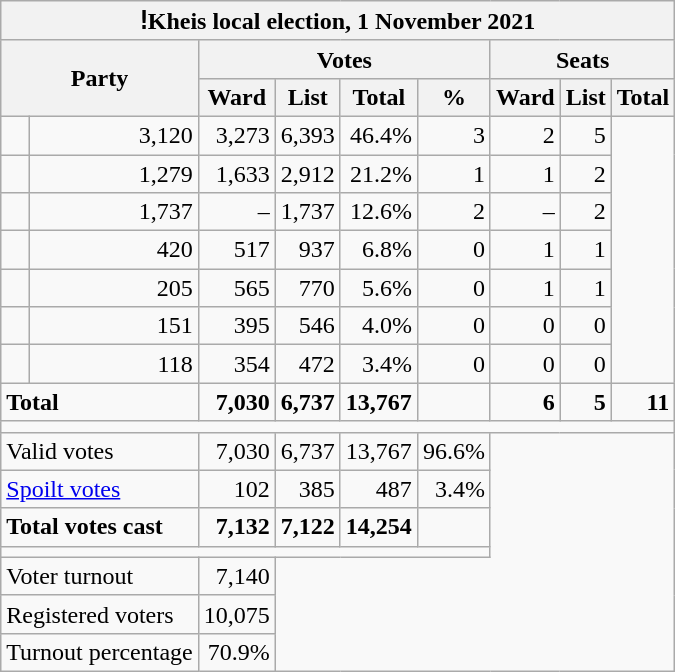<table class=wikitable style="text-align:right">
<tr>
<th colspan="9" align="center">ǃKheis local election, 1 November 2021</th>
</tr>
<tr>
<th rowspan="2" colspan="2">Party</th>
<th colspan="4" align="center">Votes</th>
<th colspan="3" align="center">Seats</th>
</tr>
<tr>
<th>Ward</th>
<th>List</th>
<th>Total</th>
<th>%</th>
<th>Ward</th>
<th>List</th>
<th>Total</th>
</tr>
<tr>
<td></td>
<td>3,120</td>
<td>3,273</td>
<td>6,393</td>
<td>46.4%</td>
<td>3</td>
<td>2</td>
<td>5</td>
</tr>
<tr>
<td></td>
<td>1,279</td>
<td>1,633</td>
<td>2,912</td>
<td>21.2%</td>
<td>1</td>
<td>1</td>
<td>2</td>
</tr>
<tr>
<td></td>
<td>1,737</td>
<td>–</td>
<td>1,737</td>
<td>12.6%</td>
<td>2</td>
<td>–</td>
<td>2</td>
</tr>
<tr>
<td></td>
<td>420</td>
<td>517</td>
<td>937</td>
<td>6.8%</td>
<td>0</td>
<td>1</td>
<td>1</td>
</tr>
<tr>
<td></td>
<td>205</td>
<td>565</td>
<td>770</td>
<td>5.6%</td>
<td>0</td>
<td>1</td>
<td>1</td>
</tr>
<tr>
<td></td>
<td>151</td>
<td>395</td>
<td>546</td>
<td>4.0%</td>
<td>0</td>
<td>0</td>
<td>0</td>
</tr>
<tr>
<td></td>
<td>118</td>
<td>354</td>
<td>472</td>
<td>3.4%</td>
<td>0</td>
<td>0</td>
<td>0</td>
</tr>
<tr>
<td colspan="2" style="text-align:left"><strong>Total</strong></td>
<td><strong>7,030</strong></td>
<td><strong>6,737</strong></td>
<td><strong>13,767</strong></td>
<td></td>
<td><strong>6</strong></td>
<td><strong>5</strong></td>
<td><strong>11</strong></td>
</tr>
<tr>
<td colspan="9"></td>
</tr>
<tr>
<td colspan="2" style="text-align:left">Valid votes</td>
<td>7,030</td>
<td>6,737</td>
<td>13,767</td>
<td>96.6%</td>
</tr>
<tr>
<td colspan="2" style="text-align:left"><a href='#'>Spoilt votes</a></td>
<td>102</td>
<td>385</td>
<td>487</td>
<td>3.4%</td>
</tr>
<tr>
<td colspan="2" style="text-align:left"><strong>Total votes cast</strong></td>
<td><strong>7,132</strong></td>
<td><strong>7,122</strong></td>
<td><strong>14,254</strong></td>
<td></td>
</tr>
<tr>
<td colspan="6"></td>
</tr>
<tr>
<td colspan="2" style="text-align:left">Voter turnout</td>
<td>7,140</td>
</tr>
<tr>
<td colspan="2" style="text-align:left">Registered voters</td>
<td>10,075</td>
</tr>
<tr>
<td colspan="2" style="text-align:left">Turnout percentage</td>
<td>70.9%</td>
</tr>
</table>
